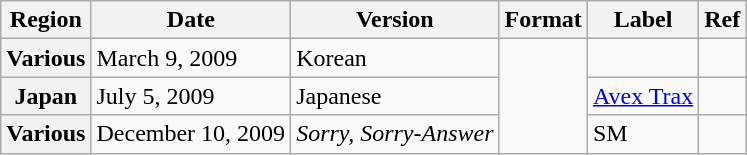<table class="wikitable plainrowheaders">
<tr>
<th scope="col">Region</th>
<th scope="col">Date</th>
<th scope="col">Version</th>
<th scope="col">Format</th>
<th scope="col">Label</th>
<th scope="col">Ref</th>
</tr>
<tr>
<th scope="row">Various</th>
<td>March 9, 2009</td>
<td>Korean</td>
<td rowspan="3"></td>
<td></td>
<td></td>
</tr>
<tr>
<th scope="row">Japan</th>
<td>July 5, 2009</td>
<td>Japanese</td>
<td><a href='#'>Avex Trax</a></td>
<td></td>
</tr>
<tr>
<th scope="row">Various </th>
<td>December 10, 2009</td>
<td><em>Sorry, Sorry-Answer</em></td>
<td>SM</td>
</tr>
</table>
